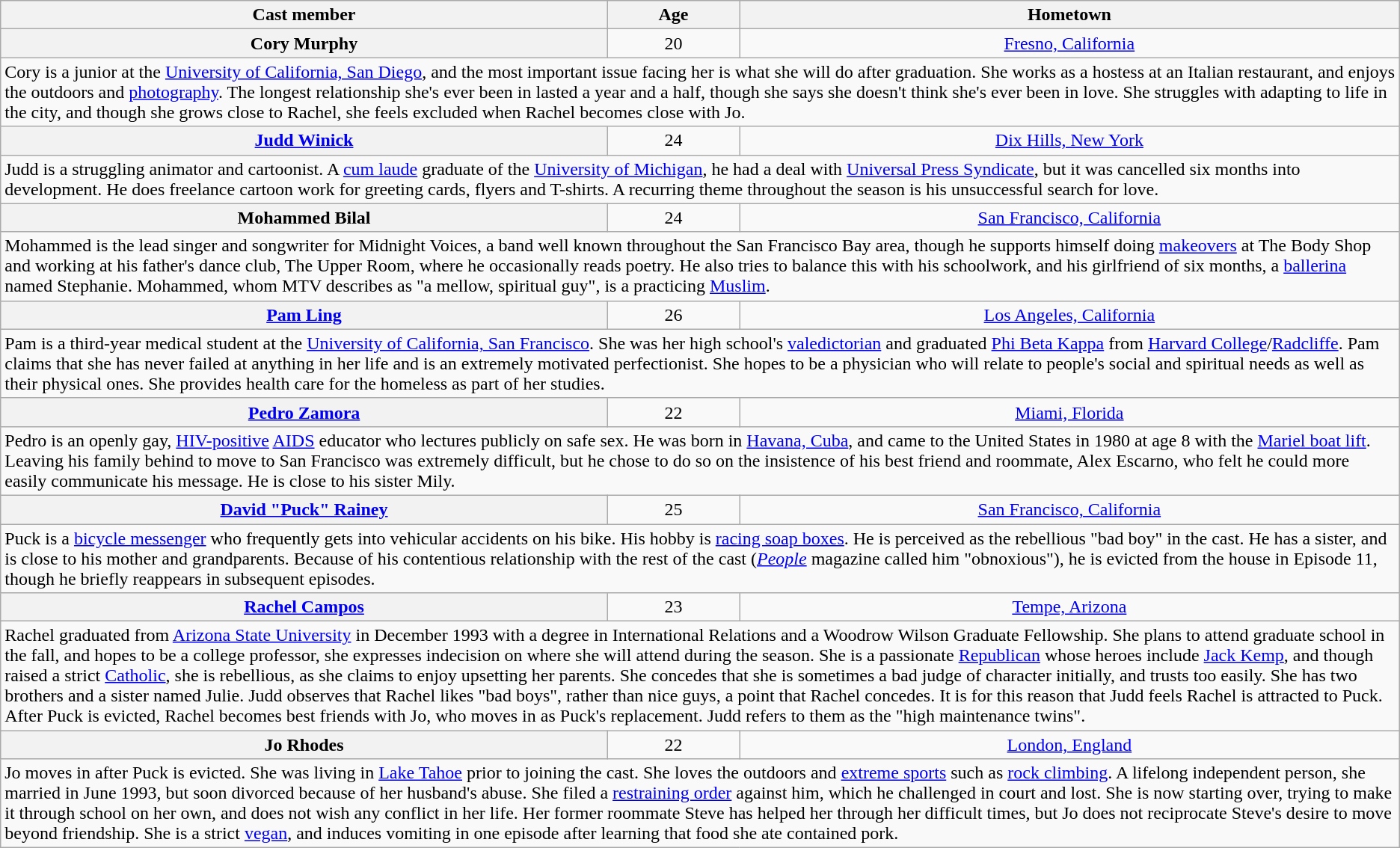<table class="wikitable sortable" style="text-align:center;">
<tr>
<th scope="col">Cast member</th>
<th scope="col">Age</th>
<th scope="col">Hometown</th>
</tr>
<tr>
<th scope="row">Cory Murphy</th>
<td>20</td>
<td><a href='#'>Fresno, California</a></td>
</tr>
<tr class="expand-child">
<td colspan="3" align="left">Cory is a junior at the <a href='#'>University of California, San Diego</a>, and the most important issue facing her is what she will do after graduation. She works as a hostess at an Italian restaurant, and enjoys the outdoors and <a href='#'>photography</a>. The longest relationship she's ever been in lasted a year and a half, though she says she doesn't think she's ever been in love. She struggles with adapting to life in the city, and though she grows close to Rachel, she feels excluded when Rachel becomes close with Jo.</td>
</tr>
<tr>
<th scope="row"><a href='#'>Judd Winick</a></th>
<td>24</td>
<td><a href='#'>Dix Hills, New York</a></td>
</tr>
<tr class="expand-child">
<td colspan="3" align="left">Judd is a struggling animator and cartoonist. A <a href='#'>cum laude</a> graduate of the <a href='#'>University of Michigan</a>, he had a deal with <a href='#'>Universal Press Syndicate</a>, but it was cancelled six months into development. He does freelance cartoon work for greeting cards, flyers and T-shirts. A recurring theme throughout the season is his unsuccessful search for love.</td>
</tr>
<tr>
<th scope="row">Mohammed Bilal</th>
<td>24</td>
<td><a href='#'>San Francisco, California</a></td>
</tr>
<tr class="expand-child">
<td colspan="3" align="left">Mohammed is the lead singer and songwriter for Midnight Voices, a band well known throughout the San Francisco Bay area, though he supports himself doing <a href='#'>makeovers</a> at The Body Shop and working at his father's dance club, The Upper Room, where he occasionally reads poetry. He also tries to balance this with his schoolwork, and his girlfriend of six months, a <a href='#'>ballerina</a> named Stephanie. Mohammed, whom MTV describes as "a mellow, spiritual guy", is a practicing <a href='#'>Muslim</a>.</td>
</tr>
<tr>
<th scope="row"><a href='#'>Pam Ling</a></th>
<td>26</td>
<td><a href='#'>Los Angeles, California</a></td>
</tr>
<tr class="expand-child">
<td colspan="3" align="left">Pam is a third-year medical student at the <a href='#'>University of California, San Francisco</a>. She was her high school's <a href='#'>valedictorian</a> and graduated <a href='#'>Phi Beta Kappa</a> from <a href='#'>Harvard College</a>/<a href='#'>Radcliffe</a>. Pam claims that she has never failed at anything in her life and is an extremely motivated perfectionist. She hopes to be a physician who will relate to people's social and spiritual needs as well as their physical ones. She provides health care for the homeless as part of her studies.</td>
</tr>
<tr>
<th scope="row"><a href='#'>Pedro Zamora</a></th>
<td>22</td>
<td><a href='#'>Miami, Florida</a></td>
</tr>
<tr class="expand-child">
<td colspan="3" align="left">Pedro is an openly gay, <a href='#'>HIV-positive</a> <a href='#'>AIDS</a> educator who lectures publicly on safe sex. He was born in <a href='#'>Havana, Cuba</a>, and came to the United States in 1980 at age 8 with the <a href='#'>Mariel boat lift</a>. Leaving his family behind to move to San Francisco was extremely difficult, but he chose to do so on the insistence of his best friend and roommate, Alex Escarno, who felt he could more easily communicate his message. He is close to his sister Mily.</td>
</tr>
<tr>
<th scope="row" style="white-space:nowrap;"><a href='#'>David "Puck" Rainey</a></th>
<td>25</td>
<td style="white-space:nowrap;"><a href='#'>San Francisco, California</a></td>
</tr>
<tr class="expand-child">
<td colspan="3" align="left">Puck is a <a href='#'>bicycle messenger</a> who frequently gets into vehicular accidents on his bike. His hobby is <a href='#'>racing soap boxes</a>. He is perceived as the rebellious "bad boy" in the cast. He has a sister, and is close to his mother and grandparents. Because of his contentious relationship with the rest of the cast (<em><a href='#'>People</a></em> magazine called him "obnoxious"), he is evicted from the house in Episode 11, though he briefly reappears in subsequent episodes.</td>
</tr>
<tr>
<th scope="row"><a href='#'>Rachel Campos</a></th>
<td>23</td>
<td><a href='#'>Tempe, Arizona</a></td>
</tr>
<tr class="expand-child">
<td colspan="3" align="left">Rachel graduated from <a href='#'>Arizona State University</a> in December 1993 with a degree in International Relations and a Woodrow Wilson Graduate Fellowship. She plans to attend graduate school in the fall, and hopes to be a college professor, she expresses indecision on where she will attend during the season. She is a passionate <a href='#'>Republican</a> whose heroes include <a href='#'>Jack Kemp</a>, and though raised a strict <a href='#'>Catholic</a>, she is rebellious, as she claims to enjoy upsetting her parents. She concedes that she is sometimes a bad judge of character initially, and trusts too easily. She has two brothers and a sister named Julie. Judd observes that Rachel likes "bad boys", rather than nice guys, a point that Rachel concedes. It is for this reason that Judd feels Rachel is attracted to Puck. After Puck is evicted, Rachel becomes best friends with Jo, who moves in as Puck's replacement. Judd refers to them as the "high maintenance twins".</td>
</tr>
<tr>
<th scope="row">Jo Rhodes</th>
<td>22</td>
<td><a href='#'>London, England</a></td>
</tr>
<tr class="expand-child">
<td colspan="3" align="left">Jo moves in after Puck is evicted. She was living in <a href='#'>Lake Tahoe</a> prior to joining the cast. She loves the outdoors and <a href='#'>extreme sports</a> such as <a href='#'>rock climbing</a>. A lifelong independent person, she married in June 1993, but soon divorced because of her husband's abuse. She filed a <a href='#'>restraining order</a> against him, which he challenged in court and lost. She is now starting over, trying to make it through school on her own, and does not wish any conflict in her life. Her former roommate Steve has helped her through her difficult times, but Jo does not reciprocate Steve's desire to move beyond friendship. She is a strict <a href='#'>vegan</a>, and induces vomiting in one episode after learning that food she ate contained pork.</td>
</tr>
</table>
